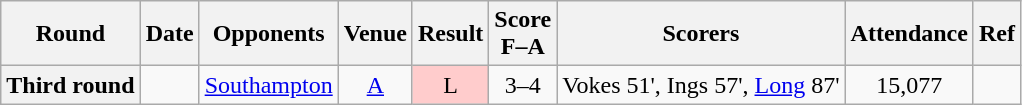<table class="wikitable plainrowheaders" style="text-align:center">
<tr>
<th scope="col">Round</th>
<th scope="col">Date</th>
<th scope="col">Opponents</th>
<th scope="col">Venue</th>
<th scope="col">Result</th>
<th scope="col">Score<br>F–A</th>
<th scope="col" class="unsortable">Scorers</th>
<th scope="col">Attendance</th>
<th scope="col" class="unsortable">Ref</th>
</tr>
<tr>
<th scope="row">Third round</th>
<td align="left"></td>
<td align="left"><a href='#'>Southampton</a></td>
<td><a href='#'>A</a></td>
<td style="background-color:#FFCCCC">L</td>
<td>3–4</td>
<td align="left">Vokes 51', Ings 57', <a href='#'>Long</a> 87'</td>
<td>15,077</td>
<td></td>
</tr>
</table>
